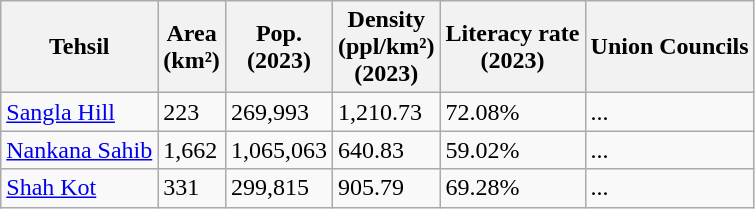<table class="wikitable sortable static-row-numbers static-row-header-hash">
<tr>
<th>Tehsil</th>
<th>Area<br>(km²)</th>
<th>Pop.<br>(2023)</th>
<th>Density<br>(ppl/km²)<br>(2023)</th>
<th>Literacy rate<br>(2023)</th>
<th>Union Councils</th>
</tr>
<tr>
<td><a href='#'>Sangla Hill</a></td>
<td>223</td>
<td>269,993</td>
<td>1,210.73</td>
<td>72.08%</td>
<td>...</td>
</tr>
<tr>
<td><a href='#'>Nankana Sahib</a></td>
<td>1,662</td>
<td>1,065,063</td>
<td>640.83</td>
<td>59.02%</td>
<td>...</td>
</tr>
<tr>
<td><a href='#'>Shah Kot</a></td>
<td>331</td>
<td>299,815</td>
<td>905.79</td>
<td>69.28%</td>
<td>...</td>
</tr>
</table>
